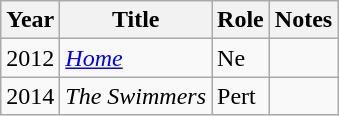<table class="wikitable">
<tr>
<th>Year</th>
<th>Title</th>
<th>Role</th>
<th>Notes</th>
</tr>
<tr>
<td>2012</td>
<td><em><a href='#'>Home</a></em></td>
<td>Ne</td>
<td></td>
</tr>
<tr>
<td>2014</td>
<td><em>The Swimmers</em></td>
<td>Pert</td>
<td></td>
</tr>
</table>
